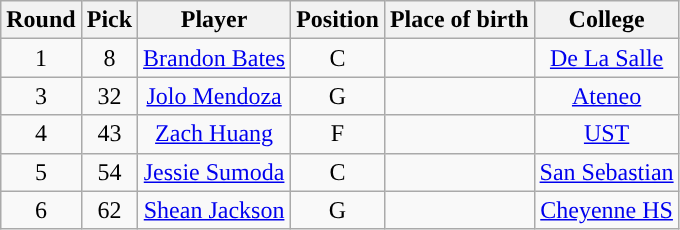<table class="wikitable sortable sortable" style="text-align:center">
<tr>
<th>Round</th>
<th>Pick</th>
<th>Player</th>
<th>Position</th>
<th>Place of birth</th>
<th>College</th>
</tr>
<tr>
<td>1</td>
<td>8</td>
<td><a href='#'>Brandon Bates</a></td>
<td>C</td>
<td></td>
<td><a href='#'>De La Salle</a></td>
</tr>
<tr>
<td>3</td>
<td>32</td>
<td><a href='#'>Jolo Mendoza</a></td>
<td>G</td>
<td></td>
<td><a href='#'>Ateneo</a></td>
</tr>
<tr>
<td>4</td>
<td>43</td>
<td><a href='#'>Zach Huang</a></td>
<td>F</td>
<td></td>
<td><a href='#'>UST</a></td>
</tr>
<tr>
<td>5</td>
<td>54</td>
<td><a href='#'>Jessie Sumoda</a></td>
<td>C</td>
<td></td>
<td><a href='#'>San Sebastian</a></td>
</tr>
<tr>
<td>6</td>
<td>62</td>
<td><a href='#'>Shean Jackson</a></td>
<td>G</td>
<td></td>
<td><a href='#'>Cheyenne HS</a></td>
</tr>
</table>
